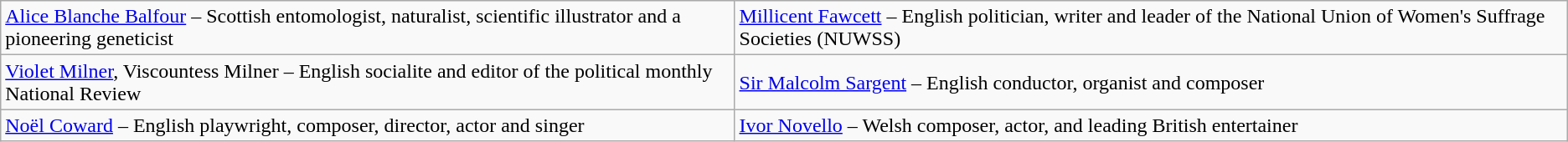<table class="wikitable">
<tr>
<td><a href='#'>Alice Blanche Balfour</a> – Scottish entomologist, naturalist, scientific illustrator and a pioneering geneticist</td>
<td><a href='#'>Millicent Fawcett</a> – English politician, writer and leader of the National Union of Women's Suffrage Societies (NUWSS)</td>
</tr>
<tr>
<td><a href='#'>Violet Milner</a>, Viscountess Milner – English socialite and editor of the political monthly National Review</td>
<td><a href='#'>Sir Malcolm Sargent</a> – English conductor, organist and composer</td>
</tr>
<tr>
<td><a href='#'>Noël Coward</a> – English playwright, composer, director, actor and singer</td>
<td><a href='#'>Ivor Novello</a> – Welsh composer, actor, and leading British entertainer</td>
</tr>
</table>
